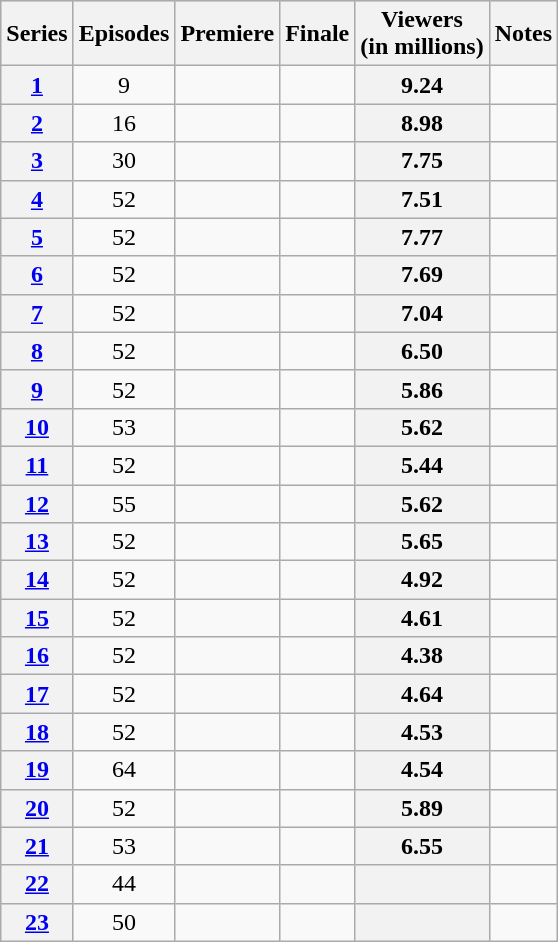<table class="wikitable"  style="text-align:center">
<tr style="background:#e0e0e0;">
<th>Series</th>
<th>Episodes</th>
<th>Premiere</th>
<th>Finale</th>
<th>Viewers<br>(in millions)</th>
<th>Notes</th>
</tr>
<tr>
<th><a href='#'>1</a></th>
<td>9</td>
<td></td>
<td></td>
<th>9.24</th>
<td></td>
</tr>
<tr>
<th><a href='#'>2</a></th>
<td>16</td>
<td></td>
<td></td>
<th>8.98</th>
<td></td>
</tr>
<tr>
<th><a href='#'>3</a></th>
<td>30</td>
<td></td>
<td></td>
<th>7.75</th>
<td></td>
</tr>
<tr>
<th><a href='#'>4</a></th>
<td>52</td>
<td></td>
<td></td>
<th>7.51</th>
<td></td>
</tr>
<tr>
<th><a href='#'>5</a></th>
<td>52</td>
<td></td>
<td></td>
<th>7.77</th>
<td></td>
</tr>
<tr>
<th><a href='#'>6</a></th>
<td>52</td>
<td></td>
<td></td>
<th>7.69</th>
<td></td>
</tr>
<tr>
<th><a href='#'>7</a></th>
<td>52</td>
<td></td>
<td></td>
<th>7.04</th>
<td></td>
</tr>
<tr>
<th><a href='#'>8</a></th>
<td>52</td>
<td></td>
<td></td>
<th>6.50</th>
<td></td>
</tr>
<tr>
<th><a href='#'>9</a></th>
<td>52</td>
<td></td>
<td></td>
<th>5.86</th>
<td></td>
</tr>
<tr>
<th><a href='#'>10</a></th>
<td>53</td>
<td></td>
<td></td>
<th>5.62</th>
<td></td>
</tr>
<tr>
<th><a href='#'>11</a></th>
<td>52</td>
<td></td>
<td></td>
<th>5.44</th>
<td></td>
</tr>
<tr>
<th><a href='#'>12</a></th>
<td>55</td>
<td></td>
<td></td>
<th>5.62</th>
<td></td>
</tr>
<tr>
<th><a href='#'>13</a></th>
<td>52</td>
<td></td>
<td></td>
<th>5.65</th>
<td></td>
</tr>
<tr>
<th><a href='#'>14</a></th>
<td>52</td>
<td></td>
<td></td>
<th>4.92</th>
<td></td>
</tr>
<tr>
<th><a href='#'>15</a></th>
<td>52</td>
<td></td>
<td></td>
<th>4.61</th>
<td></td>
</tr>
<tr>
<th><a href='#'>16</a></th>
<td>52</td>
<td></td>
<td></td>
<th>4.38</th>
<td></td>
</tr>
<tr>
<th><a href='#'>17</a></th>
<td>52</td>
<td></td>
<td></td>
<th>4.64</th>
<td></td>
</tr>
<tr>
<th><a href='#'>18</a></th>
<td>52</td>
<td></td>
<td></td>
<th>4.53</th>
<td></td>
</tr>
<tr>
<th><a href='#'>19</a></th>
<td>64</td>
<td></td>
<td></td>
<th>4.54</th>
<td></td>
</tr>
<tr>
<th><a href='#'>20</a></th>
<td>52</td>
<td></td>
<td></td>
<th>5.89</th>
<td></td>
</tr>
<tr>
<th><a href='#'>21</a></th>
<td>53</td>
<td></td>
<td></td>
<th>6.55</th>
<td></td>
</tr>
<tr>
<th><a href='#'>22</a></th>
<td>44</td>
<td></td>
<td></td>
<th></th>
<td></td>
</tr>
<tr>
<th><a href='#'>23</a></th>
<td>50</td>
<td></td>
<td></td>
<th></th>
<td></td>
</tr>
</table>
